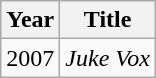<table class="wikitable">
<tr>
<th>Year</th>
<th>Title</th>
</tr>
<tr>
<td>2007</td>
<td><em>Juke Vox</em></td>
</tr>
</table>
